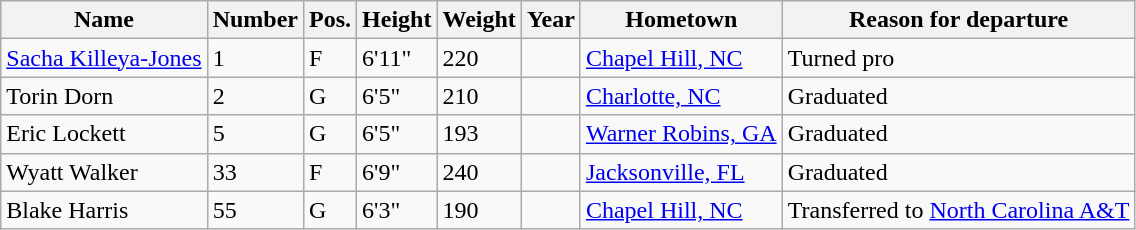<table class="wikitable sortable" border="1">
<tr>
<th>Name</th>
<th>Number</th>
<th>Pos.</th>
<th>Height</th>
<th>Weight</th>
<th>Year</th>
<th>Hometown</th>
<th class="unsortable">Reason for departure</th>
</tr>
<tr>
<td><a href='#'>Sacha Killeya-Jones</a></td>
<td>1</td>
<td>F</td>
<td>6'11"</td>
<td>220</td>
<td></td>
<td><a href='#'>Chapel Hill, NC</a></td>
<td>Turned pro</td>
</tr>
<tr>
<td>Torin Dorn</td>
<td>2</td>
<td>G</td>
<td>6'5"</td>
<td>210</td>
<td></td>
<td><a href='#'>Charlotte, NC</a></td>
<td>Graduated</td>
</tr>
<tr>
<td>Eric Lockett</td>
<td>5</td>
<td>G</td>
<td>6'5"</td>
<td>193</td>
<td></td>
<td><a href='#'>Warner Robins, GA</a></td>
<td>Graduated</td>
</tr>
<tr>
<td>Wyatt Walker</td>
<td>33</td>
<td>F</td>
<td>6'9"</td>
<td>240</td>
<td></td>
<td><a href='#'>Jacksonville, FL</a></td>
<td>Graduated</td>
</tr>
<tr>
<td>Blake Harris</td>
<td>55</td>
<td>G</td>
<td>6'3"</td>
<td>190</td>
<td></td>
<td><a href='#'>Chapel Hill, NC</a></td>
<td>Transferred to <a href='#'>North Carolina A&T</a></td>
</tr>
</table>
